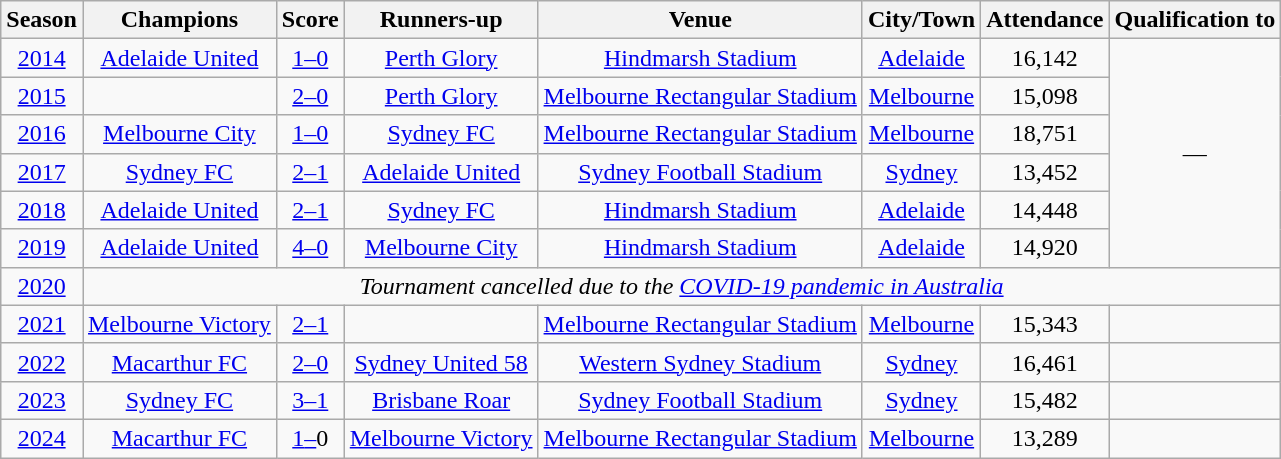<table class="wikitable sortable plainrowheaders" style="text-align:center">
<tr>
<th>Season</th>
<th>Champions</th>
<th>Score</th>
<th>Runners-up</th>
<th>Venue</th>
<th>City/Town</th>
<th>Attendance</th>
<th>Qualification to</th>
</tr>
<tr>
<td align="center"><a href='#'>2014</a></td>
<td><a href='#'>Adelaide United</a></td>
<td align="center"><a href='#'>1–0</a></td>
<td><a href='#'>Perth Glory</a></td>
<td><a href='#'>Hindmarsh Stadium</a></td>
<td><a href='#'>Adelaide</a></td>
<td>16,142</td>
<td rowspan="6">—</td>
</tr>
<tr>
<td align="center"><a href='#'>2015</a></td>
<td></td>
<td align="center"><a href='#'>2–0</a></td>
<td><a href='#'>Perth Glory</a></td>
<td><a href='#'>Melbourne Rectangular Stadium</a></td>
<td><a href='#'>Melbourne</a></td>
<td>15,098</td>
</tr>
<tr>
<td align="center"><a href='#'>2016</a></td>
<td><a href='#'>Melbourne City</a></td>
<td align="center"><a href='#'>1–0</a></td>
<td><a href='#'>Sydney FC</a></td>
<td><a href='#'>Melbourne Rectangular Stadium</a></td>
<td><a href='#'>Melbourne</a></td>
<td>18,751</td>
</tr>
<tr>
<td align="center"><a href='#'>2017</a></td>
<td><a href='#'>Sydney FC</a></td>
<td align="center"><a href='#'>2–1</a> </td>
<td><a href='#'>Adelaide United</a></td>
<td><a href='#'>Sydney Football Stadium</a></td>
<td><a href='#'>Sydney</a></td>
<td>13,452</td>
</tr>
<tr>
<td align="center"><a href='#'>2018</a></td>
<td><a href='#'>Adelaide United</a></td>
<td align="center"><a href='#'>2–1</a></td>
<td><a href='#'>Sydney FC</a></td>
<td><a href='#'>Hindmarsh Stadium</a></td>
<td><a href='#'>Adelaide</a></td>
<td>14,448</td>
</tr>
<tr>
<td align="center"><a href='#'>2019</a></td>
<td><a href='#'>Adelaide United</a></td>
<td align="center"><a href='#'>4–0</a></td>
<td><a href='#'>Melbourne City</a></td>
<td><a href='#'>Hindmarsh Stadium</a></td>
<td><a href='#'>Adelaide</a></td>
<td>14,920</td>
</tr>
<tr>
<td align="center"><a href='#'>2020</a></td>
<td colspan="7"><em>Tournament cancelled due to the <a href='#'>COVID-19 pandemic in Australia</a></em></td>
</tr>
<tr>
<td align="center"><a href='#'>2021</a></td>
<td><a href='#'>Melbourne Victory</a></td>
<td align="center"><a href='#'>2–1</a></td>
<td></td>
<td><a href='#'>Melbourne Rectangular Stadium</a></td>
<td><a href='#'>Melbourne</a></td>
<td>15,343</td>
<td></td>
</tr>
<tr>
<td align="center"><a href='#'>2022</a></td>
<td><a href='#'>Macarthur FC</a></td>
<td align="center"><a href='#'>2–0</a></td>
<td><a href='#'>Sydney United 58</a></td>
<td><a href='#'>Western Sydney Stadium</a></td>
<td><a href='#'>Sydney</a></td>
<td>16,461</td>
<td></td>
</tr>
<tr>
<td><a href='#'>2023</a></td>
<td><a href='#'>Sydney FC</a></td>
<td><a href='#'>3–1</a></td>
<td><a href='#'>Brisbane Roar</a></td>
<td><a href='#'>Sydney Football Stadium</a></td>
<td><a href='#'>Sydney</a></td>
<td>15,482</td>
<td></td>
</tr>
<tr>
<td><a href='#'>2024</a></td>
<td><a href='#'>Macarthur FC</a></td>
<td><a href='#'>1</a><a href='#'>–</a>0</td>
<td><a href='#'>Melbourne Victory</a></td>
<td><a href='#'>Melbourne Rectangular Stadium</a></td>
<td><a href='#'>Melbourne</a></td>
<td>13,289</td>
<td {{></td>
</tr>
</table>
